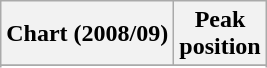<table class="wikitable sortable plainrowheaders">
<tr>
<th scope="col">Chart (2008/09)</th>
<th scope="col">Peak<br>position</th>
</tr>
<tr>
</tr>
<tr>
</tr>
</table>
